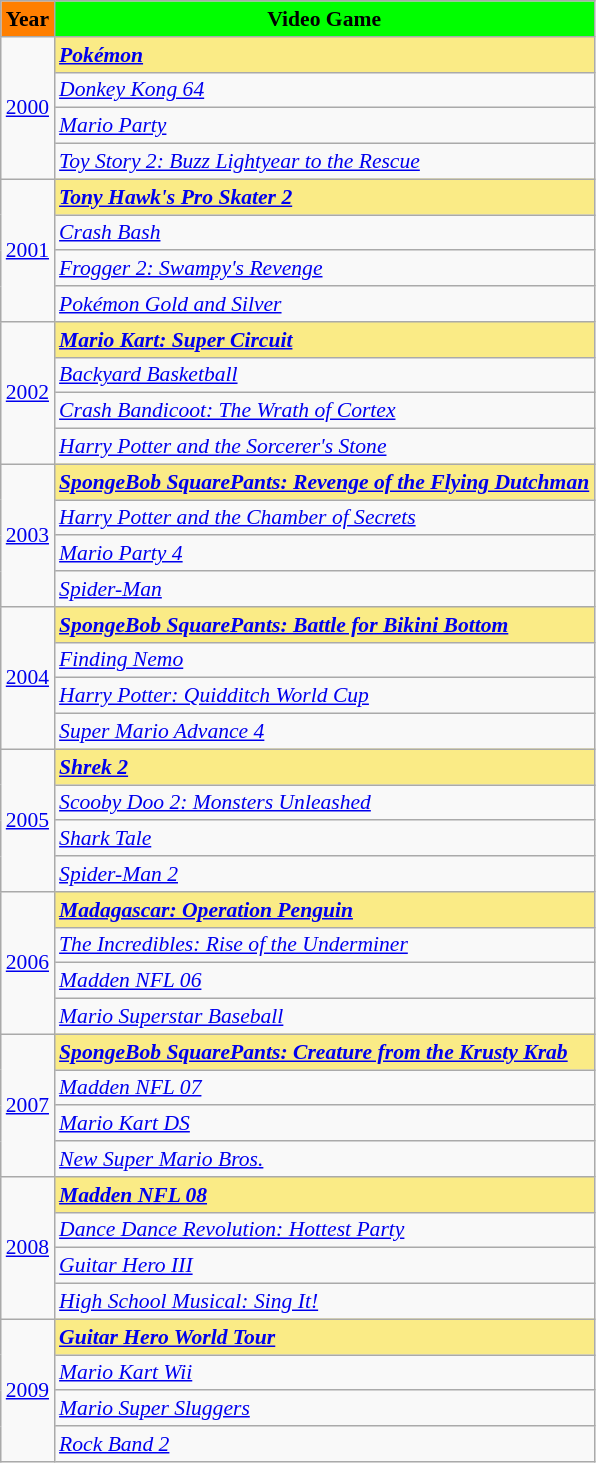<table class="wikitable" style="font-size:90%;">
<tr>
<th style="background:#FF7F00;">Year</th>
<th style="background:#00FF00;">Video Game</th>
</tr>
<tr>
<td rowspan="4"><a href='#'>2000</a></td>
<td style="background:#FAEB86;"><strong><em><a href='#'>Pokémon</a></em></strong></td>
</tr>
<tr>
<td><em><a href='#'>Donkey Kong 64</a></em></td>
</tr>
<tr>
<td><em><a href='#'>Mario Party</a></em></td>
</tr>
<tr>
<td><em><a href='#'>Toy Story 2: Buzz Lightyear to the Rescue</a></em></td>
</tr>
<tr>
<td rowspan="4"><a href='#'>2001</a></td>
<td style="background:#FAEB86;"><strong><em><a href='#'>Tony Hawk's Pro Skater 2</a></em></strong> </td>
</tr>
<tr>
<td><em><a href='#'>Crash Bash</a></em></td>
</tr>
<tr>
<td><em><a href='#'>Frogger 2: Swampy's Revenge</a></em></td>
</tr>
<tr>
<td><em><a href='#'>Pokémon Gold and Silver</a></em></td>
</tr>
<tr>
<td rowspan="4"><a href='#'>2002</a></td>
<td style="background:#FAEB86;"><strong><em><a href='#'>Mario Kart: Super Circuit</a></em></strong> </td>
</tr>
<tr>
<td><em><a href='#'>Backyard Basketball</a></em></td>
</tr>
<tr>
<td><em><a href='#'>Crash Bandicoot: The Wrath of Cortex</a></em></td>
</tr>
<tr>
<td><em><a href='#'>Harry Potter and the Sorcerer's Stone</a></em></td>
</tr>
<tr>
<td rowspan="4"><a href='#'>2003</a></td>
<td style="background:#FAEB86;"><strong><em><a href='#'>SpongeBob SquarePants: Revenge of the Flying Dutchman</a></em></strong> </td>
</tr>
<tr>
<td><em><a href='#'>Harry Potter and the Chamber of Secrets</a></em></td>
</tr>
<tr>
<td><em><a href='#'>Mario Party 4</a></em></td>
</tr>
<tr>
<td><em><a href='#'>Spider-Man</a></em></td>
</tr>
<tr>
<td rowspan="4"><a href='#'>2004</a></td>
<td style="background:#FAEB86;"><strong><em><a href='#'>SpongeBob SquarePants: Battle for Bikini Bottom</a></em></strong> </td>
</tr>
<tr>
<td><em><a href='#'>Finding Nemo</a></em></td>
</tr>
<tr>
<td><em><a href='#'>Harry Potter: Quidditch World Cup</a></em></td>
</tr>
<tr>
<td><em><a href='#'>Super Mario Advance 4</a></em></td>
</tr>
<tr>
<td rowspan="4"><a href='#'>2005</a></td>
<td style="background:#FAEB86;"><strong><em><a href='#'>Shrek 2</a></em></strong> </td>
</tr>
<tr>
<td><em><a href='#'>Scooby Doo 2: Monsters Unleashed</a></em></td>
</tr>
<tr>
<td><em><a href='#'>Shark Tale</a></em></td>
</tr>
<tr>
<td><em><a href='#'>Spider-Man 2</a></em></td>
</tr>
<tr>
<td rowspan="4"><a href='#'>2006</a></td>
<td style="background:#FAEB86;"><strong><em><a href='#'>Madagascar: Operation Penguin</a></em></strong> </td>
</tr>
<tr>
<td><em><a href='#'>The Incredibles: Rise of the Underminer</a></em></td>
</tr>
<tr>
<td><em><a href='#'>Madden NFL 06</a></em></td>
</tr>
<tr>
<td><em><a href='#'>Mario Superstar Baseball</a></em></td>
</tr>
<tr>
<td rowspan="4"><a href='#'>2007</a></td>
<td style="background:#FAEB86;"><strong><em><a href='#'>SpongeBob SquarePants: Creature from the Krusty Krab</a></em></strong> </td>
</tr>
<tr>
<td><em><a href='#'>Madden NFL 07</a></em></td>
</tr>
<tr>
<td><em><a href='#'>Mario Kart DS</a></em></td>
</tr>
<tr>
<td><em><a href='#'>New Super Mario Bros.</a></em></td>
</tr>
<tr>
<td rowspan="4"><a href='#'>2008</a></td>
<td style="background:#FAEB86;"><strong><em><a href='#'>Madden NFL 08</a></em></strong> </td>
</tr>
<tr>
<td><em><a href='#'>Dance Dance Revolution: Hottest Party</a></em></td>
</tr>
<tr>
<td><em><a href='#'>Guitar Hero III</a></em></td>
</tr>
<tr>
<td><em><a href='#'>High School Musical: Sing It!</a></em></td>
</tr>
<tr>
<td rowspan="4"><a href='#'>2009</a></td>
<td style="background:#FAEB86;"><strong><em><a href='#'>Guitar Hero World Tour</a></em></strong> </td>
</tr>
<tr>
<td><em><a href='#'>Mario Kart Wii</a></em></td>
</tr>
<tr>
<td><em><a href='#'>Mario Super Sluggers</a></em></td>
</tr>
<tr>
<td><em><a href='#'>Rock Band 2</a></em></td>
</tr>
</table>
